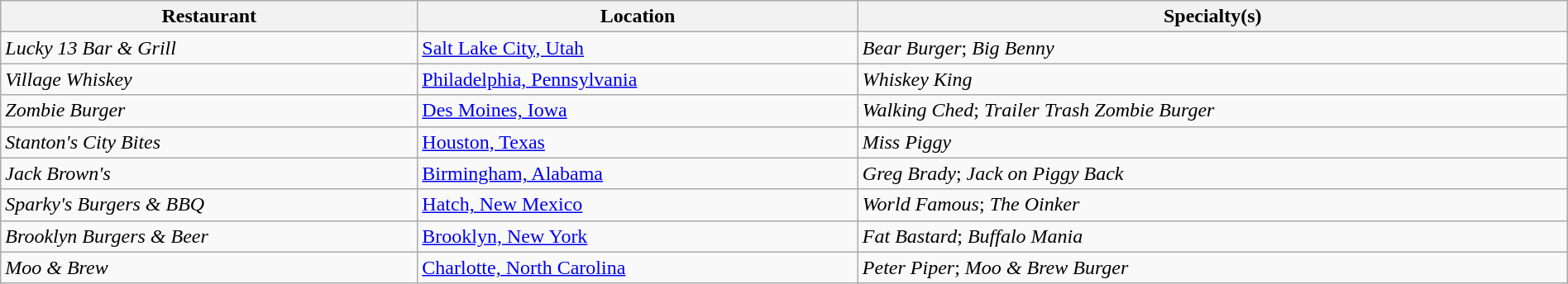<table class="wikitable" style="width:100%;">
<tr>
<th>Restaurant</th>
<th>Location</th>
<th>Specialty(s)</th>
</tr>
<tr>
<td><em>Lucky 13 Bar & Grill</em></td>
<td><a href='#'>Salt Lake City, Utah</a></td>
<td><em>Bear Burger</em>; <em>Big Benny</em></td>
</tr>
<tr>
<td><em>Village Whiskey</em></td>
<td><a href='#'>Philadelphia, Pennsylvania</a></td>
<td><em>Whiskey King</em></td>
</tr>
<tr>
<td><em>Zombie Burger</em></td>
<td><a href='#'>Des Moines, Iowa</a></td>
<td><em>Walking Ched</em>; <em>Trailer Trash Zombie Burger</em></td>
</tr>
<tr>
<td><em>Stanton's City Bites</em></td>
<td><a href='#'>Houston, Texas</a></td>
<td><em>Miss Piggy</em></td>
</tr>
<tr>
<td><em>Jack Brown's</em></td>
<td><a href='#'>Birmingham, Alabama</a></td>
<td><em>Greg Brady</em>; <em>Jack on Piggy Back</em></td>
</tr>
<tr>
<td><em>Sparky's Burgers & BBQ</em></td>
<td><a href='#'>Hatch, New Mexico</a></td>
<td><em>World Famous</em>; <em>The Oinker</em></td>
</tr>
<tr>
<td><em>Brooklyn Burgers & Beer</em></td>
<td><a href='#'>Brooklyn, New York</a></td>
<td><em>Fat Bastard</em>; <em>Buffalo Mania</em></td>
</tr>
<tr>
<td><em>Moo & Brew</em></td>
<td><a href='#'>Charlotte, North Carolina</a></td>
<td><em>Peter Piper</em>; <em>Moo & Brew Burger</em></td>
</tr>
</table>
